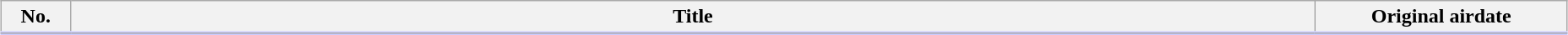<table class="wikitable" style="width:98%; margin:auto; background:#FFF;">
<tr style="border-bottom: 3px solid #CCF;">
<th style="width:3em;">No.</th>
<th>Title</th>
<th style="width:12em;">Original airdate</th>
</tr>
<tr>
</tr>
</table>
